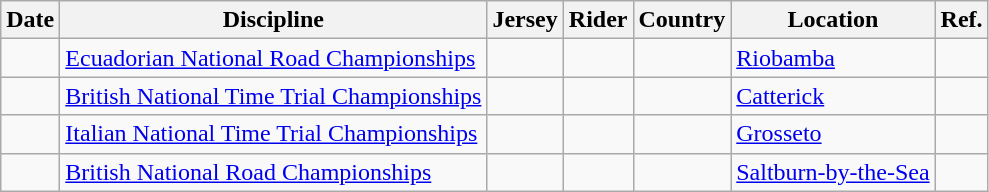<table class="wikitable sortable">
<tr>
<th>Date</th>
<th>Discipline</th>
<th>Jersey</th>
<th>Rider</th>
<th>Country</th>
<th>Location</th>
<th class="unsortable">Ref.</th>
</tr>
<tr>
<td></td>
<td><a href='#'>Ecuadorian National Road Championships</a></td>
<td align="center"></td>
<td></td>
<td></td>
<td><a href='#'>Riobamba</a></td>
<td align="center"></td>
</tr>
<tr>
<td></td>
<td><a href='#'>British National Time Trial Championships</a></td>
<td align="center"></td>
<td></td>
<td></td>
<td><a href='#'>Catterick</a></td>
<td align="center"></td>
</tr>
<tr>
<td></td>
<td><a href='#'>Italian National Time Trial Championships</a></td>
<td align="center"></td>
<td></td>
<td></td>
<td><a href='#'>Grosseto</a></td>
<td align="center"></td>
</tr>
<tr>
<td></td>
<td><a href='#'>British National Road Championships</a></td>
<td align="center"></td>
<td></td>
<td></td>
<td><a href='#'>Saltburn-by-the-Sea</a></td>
<td align="center"></td>
</tr>
</table>
